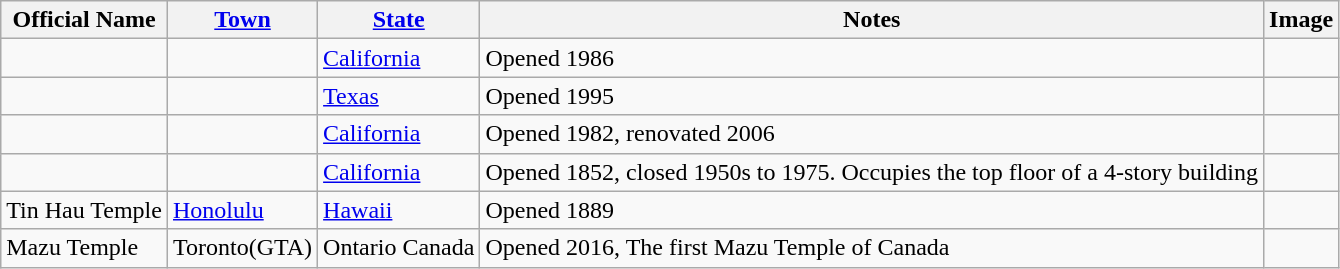<table class="wikitable sortable">
<tr>
<th>Official Name</th>
<th><a href='#'>Town</a></th>
<th><a href='#'>State</a></th>
<th>Notes</th>
<th>Image</th>
</tr>
<tr>
<td></td>
<td></td>
<td><a href='#'>California</a></td>
<td>Opened 1986</td>
<td></td>
</tr>
<tr>
<td></td>
<td></td>
<td><a href='#'>Texas</a></td>
<td>Opened 1995</td>
<td></td>
</tr>
<tr>
<td></td>
<td></td>
<td><a href='#'>California</a></td>
<td>Opened 1982, renovated 2006</td>
<td></td>
</tr>
<tr>
<td></td>
<td></td>
<td><a href='#'>California</a></td>
<td>Opened 1852, closed 1950s to 1975. Occupies the top floor of a 4-story building</td>
<td></td>
</tr>
<tr>
<td>Tin Hau Temple</td>
<td><a href='#'>Honolulu</a></td>
<td><a href='#'>Hawaii</a></td>
<td>Opened 1889</td>
<td></td>
</tr>
<tr>
<td>Mazu Temple</td>
<td>Toronto(GTA)</td>
<td>Ontario Canada</td>
<td>Opened 2016, The first Mazu Temple of Canada</td>
<td></td>
</tr>
</table>
